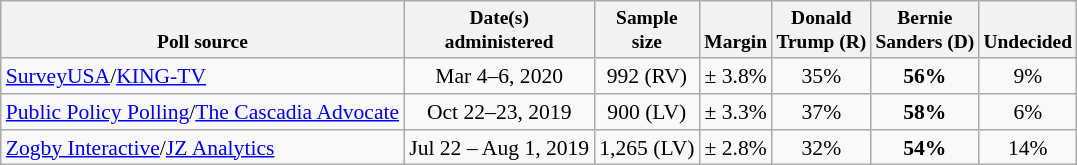<table class="wikitable" style="font-size:90%;text-align:center;">
<tr valign=bottom style="font-size:90%;">
<th>Poll source</th>
<th>Date(s)<br>administered</th>
<th>Sample<br>size</th>
<th>Margin<br></th>
<th>Donald<br>Trump (R)</th>
<th>Bernie<br>Sanders (D)</th>
<th>Undecided</th>
</tr>
<tr>
<td style="text-align:left;"><a href='#'>SurveyUSA</a>/<a href='#'>KING-TV</a></td>
<td>Mar 4–6, 2020</td>
<td>992 (RV)</td>
<td>± 3.8%</td>
<td>35%</td>
<td><strong>56%</strong></td>
<td>9%</td>
</tr>
<tr>
<td style="text-align:left;"><a href='#'>Public Policy Polling</a>/<a href='#'>The Cascadia Advocate</a></td>
<td>Oct 22–23, 2019</td>
<td>900 (LV)</td>
<td>± 3.3%</td>
<td>37%</td>
<td><strong>58%</strong></td>
<td>6%</td>
</tr>
<tr>
<td style="text-align:left;"><a href='#'>Zogby Interactive</a>/<a href='#'>JZ Analytics</a></td>
<td>Jul 22 – Aug 1, 2019</td>
<td>1,265 (LV)</td>
<td>± 2.8%</td>
<td>32%</td>
<td><strong>54%</strong></td>
<td>14%</td>
</tr>
</table>
